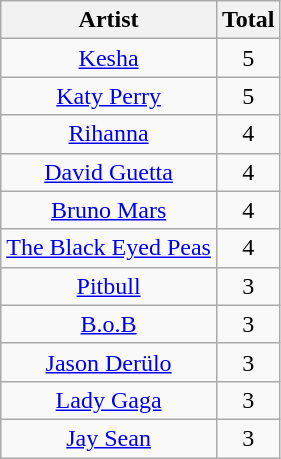<table class="wikitable sortable" style="text-align: center;">
<tr>
<th>Artist</th>
<th>Total</th>
</tr>
<tr style="text-align:center;">
<td><a href='#'>Kesha</a></td>
<td>5</td>
</tr>
<tr>
<td style="text-align:center;"><a href='#'>Katy Perry</a> </td>
<td style="text-align:center;">5</td>
</tr>
<tr>
<td style="text-align:center;"><a href='#'>Rihanna</a> </td>
<td style="text-align:center;">4</td>
</tr>
<tr>
<td style="text-align:center;"><a href='#'>David Guetta</a> </td>
<td style="text-align:center;">4</td>
</tr>
<tr>
<td style="text-align:center;"><a href='#'>Bruno Mars</a> </td>
<td style="text-align:center;">4</td>
</tr>
<tr style="text-align:center;">
<td><a href='#'>The Black Eyed Peas</a></td>
<td>4</td>
</tr>
<tr>
<td style="text-align:center;"><a href='#'>Pitbull</a> </td>
<td style="text-align:center;">3</td>
</tr>
<tr style="text-align:center;">
<td><a href='#'>B.o.B</a></td>
<td>3</td>
</tr>
<tr style="text-align:center;">
<td><a href='#'>Jason Derülo</a></td>
<td>3</td>
</tr>
<tr style="text-align:center;">
<td><a href='#'>Lady Gaga</a></td>
<td>3</td>
</tr>
<tr>
<td style="text-align:center;"><a href='#'>Jay Sean</a> </td>
<td style="text-align:center;">3</td>
</tr>
</table>
